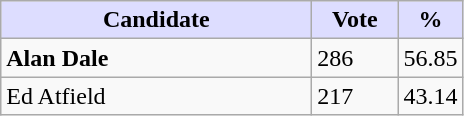<table class="wikitable">
<tr>
<th style="background:#ddf; width:200px;">Candidate</th>
<th style="background:#ddf; width:50px;">Vote</th>
<th style="background:#ddf; width:30px;">%</th>
</tr>
<tr>
<td><strong>Alan Dale</strong></td>
<td>286</td>
<td>56.85</td>
</tr>
<tr>
<td>Ed Atfield</td>
<td>217</td>
<td>43.14</td>
</tr>
</table>
